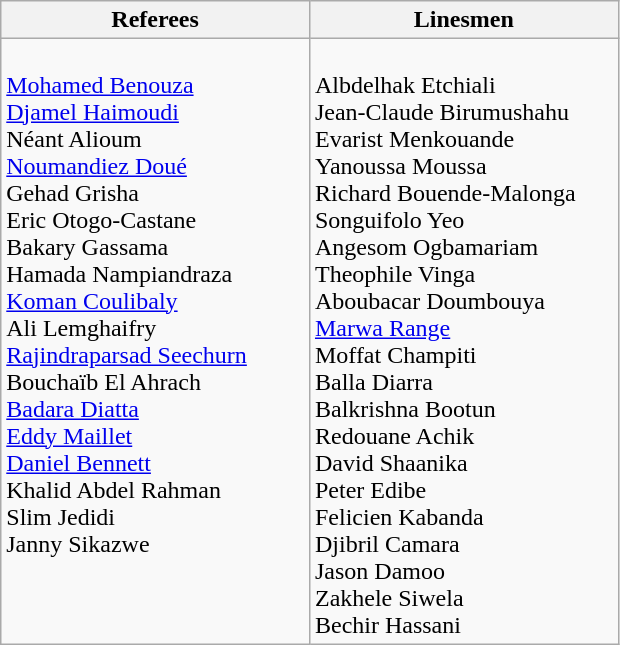<table class=wikitable>
<tr>
<th width=44%>Referees</th>
<th width=44%>Linesmen</th>
</tr>
<tr valign=top>
<td><br><a href='#'>Mohamed Benouza</a> <br>
<a href='#'>Djamel Haimoudi</a> <br>
Néant Alioum<br>
<a href='#'>Noumandiez Doué</a> <br>
Gehad Grisha<br>
Eric Otogo-Castane <br>
Bakary Gassama <br>
Hamada Nampiandraza <br>
<a href='#'>Koman Coulibaly</a> <br>
Ali Lemghaifry <br>
<a href='#'>Rajindraparsad Seechurn</a> <br>
Bouchaïb El Ahrach <br>
<a href='#'>Badara Diatta</a> <br>
<a href='#'>Eddy Maillet</a> <br>
<a href='#'>Daniel Bennett</a> <br>
Khalid Abdel Rahman <br>
Slim Jedidi <br>
Janny Sikazwe</td>
<td><br>Albdelhak Etchiali <br>
Jean-Claude Birumushahu <br>
Evarist Menkouande <br>
Yanoussa Moussa <br>
Richard Bouende-Malonga <br>
Songuifolo Yeo <br>
Angesom Ogbamariam <br>
Theophile Vinga <br>
Aboubacar Doumbouya <br>
<a href='#'>Marwa Range</a> <br>
Moffat Champiti <br>
Balla Diarra <br>
Balkrishna Bootun <br>
Redouane Achik <br>
David Shaanika <br>
Peter Edibe <br>
Felicien Kabanda <br>
Djibril Camara <br>
Jason Damoo <br>
Zakhele Siwela <br>
Bechir Hassani</td>
</tr>
</table>
